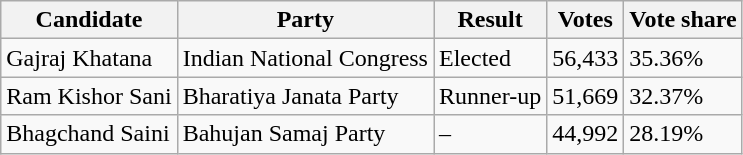<table class="wikitable">
<tr>
<th>Candidate</th>
<th>Party</th>
<th>Result</th>
<th>Votes</th>
<th>Vote share</th>
</tr>
<tr>
<td>Gajraj Khatana</td>
<td> Indian National Congress</td>
<td>Elected</td>
<td>56,433</td>
<td>35.36%</td>
</tr>
<tr>
<td>Ram Kishor Sani</td>
<td> Bharatiya Janata Party</td>
<td>Runner-up</td>
<td>51,669</td>
<td>32.37%</td>
</tr>
<tr>
<td>Bhagchand Saini</td>
<td> Bahujan Samaj Party</td>
<td>–</td>
<td>44,992</td>
<td>28.19%</td>
</tr>
</table>
